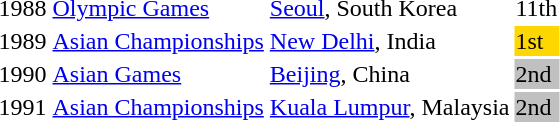<table>
<tr>
<td>1988</td>
<td><a href='#'>Olympic Games</a></td>
<td><a href='#'>Seoul</a>, South Korea</td>
<td>11th</td>
<td></td>
</tr>
<tr>
<td>1989</td>
<td><a href='#'>Asian Championships</a></td>
<td><a href='#'>New Delhi</a>, India</td>
<td bgcolor="gold">1st</td>
<td></td>
</tr>
<tr>
<td>1990</td>
<td><a href='#'>Asian Games</a></td>
<td><a href='#'>Beijing</a>, China</td>
<td bgcolor="silver">2nd</td>
<td></td>
</tr>
<tr>
<td>1991</td>
<td><a href='#'>Asian Championships</a></td>
<td><a href='#'>Kuala Lumpur</a>, Malaysia</td>
<td bgcolor="silver">2nd</td>
<td></td>
</tr>
</table>
